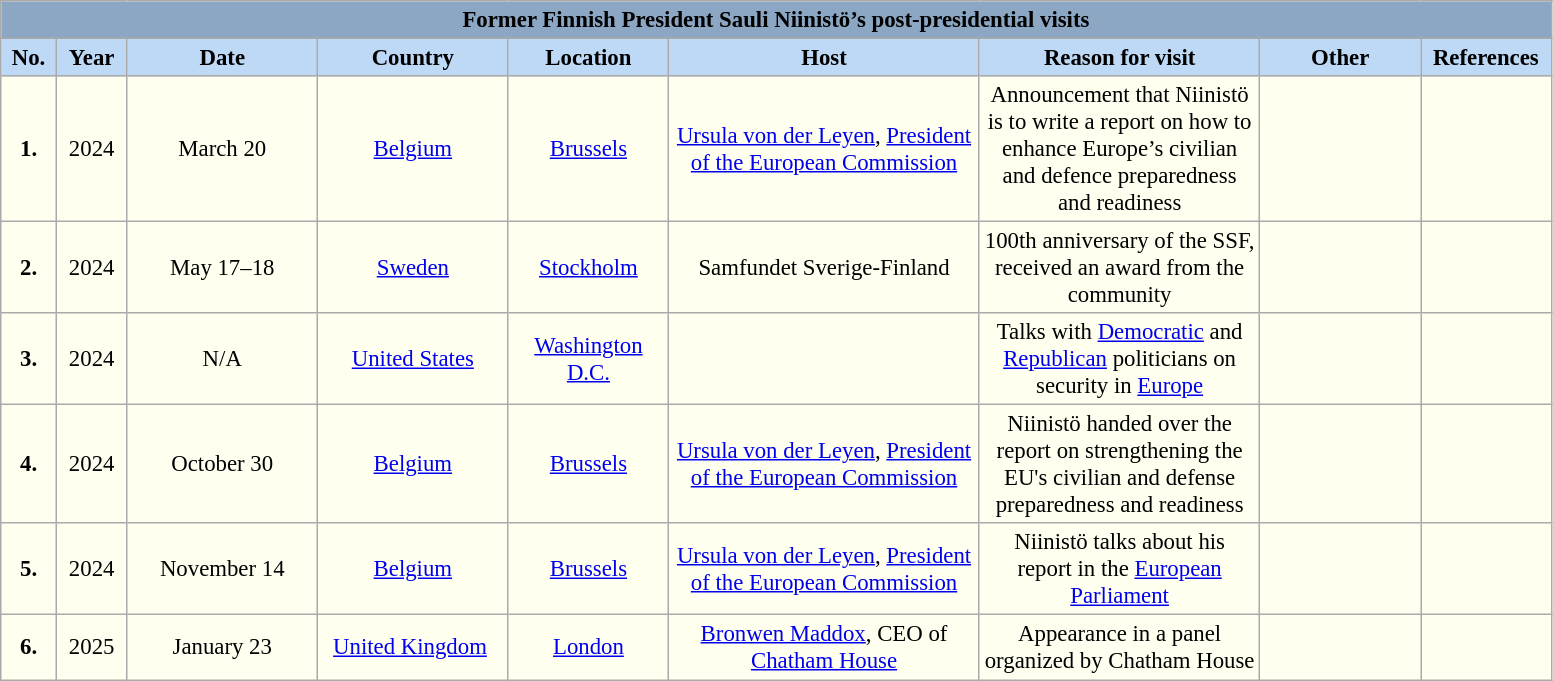<table class="wikitable" style="font-size:95%; text-align:center; background:#FFFFF0">
<tr>
<td colspan="9" style="background:#8CA7C4;"><strong>Former Finnish President Sauli Niinistö’s post-presidential visits</strong></td>
</tr>
<tr>
<th width=30 style=background:#BED9F6>No.</th>
<th width=40 style=background:#BED9F6>Year</th>
<th width=120 style=background:#BED9F6>Date</th>
<th width=120 style=background:#BED9F6>Country</th>
<th width=100 style=background:#BED9F6>Location</th>
<th width=200 style=background:#BED9F6>Host</th>
<th width=180 style=background:#BED9F6>Reason for visit</th>
<th width=100 style=background:#BED9F6>Other</th>
<th width=80 style=background:#BED9F6>References</th>
</tr>
<tr>
<td><strong>1.</strong></td>
<td>2024</td>
<td>March 20</td>
<td> <a href='#'>Belgium</a></td>
<td><a href='#'>Brussels</a></td>
<td><a href='#'>Ursula von der Leyen</a>, <a href='#'>President of the European Commission</a></td>
<td>Announcement that Niinistö is to write a report on how to enhance Europe’s civilian and defence preparedness and readiness</td>
<td></td>
<td></td>
</tr>
<tr>
<td><strong>2.</strong></td>
<td>2024</td>
<td>May 17–18</td>
<td> <a href='#'>Sweden</a></td>
<td><a href='#'>Stockholm</a></td>
<td>Samfundet Sverige-Finland</td>
<td>100th anniversary of the SSF,<br>received an award from the community</td>
<td></td>
<td></td>
</tr>
<tr>
<td><strong>3.</strong></td>
<td>2024</td>
<td>N/A</td>
<td> <a href='#'>United States</a></td>
<td><a href='#'>Washington D.C.</a></td>
<td></td>
<td>Talks with <a href='#'>Democratic</a> and <a href='#'>Republican</a> politicians on security in <a href='#'>Europe</a></td>
<td></td>
<td></td>
</tr>
<tr>
<td><strong>4.</strong></td>
<td>2024</td>
<td>October 30</td>
<td> <a href='#'>Belgium</a></td>
<td><a href='#'>Brussels</a></td>
<td><a href='#'>Ursula von der Leyen</a>, <a href='#'>President of the European Commission</a></td>
<td>Niinistö handed over the report on strengthening the EU's civilian and defense preparedness and readiness</td>
<td></td>
<td></td>
</tr>
<tr>
<td><strong>5.</strong></td>
<td>2024</td>
<td>November 14</td>
<td> <a href='#'>Belgium</a></td>
<td><a href='#'>Brussels</a></td>
<td><a href='#'>Ursula von der Leyen</a>, <a href='#'>President of the European Commission</a></td>
<td>Niinistö talks about his report in the <a href='#'>European Parliament</a></td>
<td></td>
<td></td>
</tr>
<tr>
<td><strong>6.</strong></td>
<td>2025</td>
<td>January 23</td>
<td> <a href='#'>United Kingdom</a> </td>
<td><a href='#'>London</a></td>
<td><a href='#'>Bronwen Maddox</a>, CEO of <a href='#'>Chatham House</a></td>
<td>Appearance in a panel organized by Chatham House</td>
<td></td>
<td></td>
</tr>
</table>
